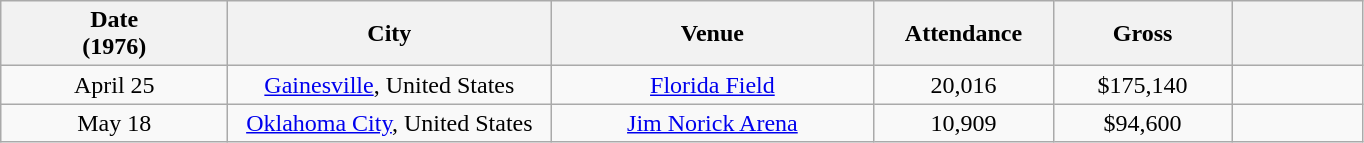<table class="wikitable sortable plainrowheaders" style="text-align:center;">
<tr>
<th scope="col" style="width:9em;">Date<br>(1976)</th>
<th scope="col" style="width:13em;">City</th>
<th scope="col" style="width:13em;">Venue</th>
<th scope="col" style="width:7em;">Attendance</th>
<th scope="col" style="width:7em;">Gross</th>
<th scope="col" style="width:5em;" class="unsortable"></th>
</tr>
<tr>
<td>April 25</td>
<td><a href='#'>Gainesville</a>, United States</td>
<td><a href='#'>Florida Field</a></td>
<td>20,016</td>
<td>$175,140</td>
<td></td>
</tr>
<tr>
<td>May 18</td>
<td><a href='#'>Oklahoma City</a>, United States</td>
<td><a href='#'>Jim Norick Arena</a></td>
<td>10,909</td>
<td>$94,600</td>
<td></td>
</tr>
</table>
